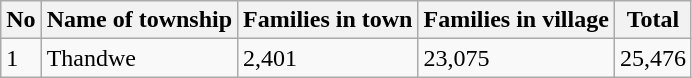<table class="wikitable">
<tr>
<th>No</th>
<th>Name of township</th>
<th>Families in town</th>
<th>Families in village</th>
<th>Total</th>
</tr>
<tr>
<td>1</td>
<td>Thandwe</td>
<td>2,401</td>
<td>23,075</td>
<td>25,476</td>
</tr>
</table>
